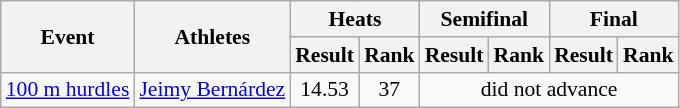<table class="wikitable" border="1" style="font-size:90%">
<tr>
<th rowspan="2">Event</th>
<th rowspan="2">Athletes</th>
<th colspan="2">Heats</th>
<th colspan="2">Semifinal</th>
<th colspan="2">Final</th>
</tr>
<tr>
<th>Result</th>
<th>Rank</th>
<th>Result</th>
<th>Rank</th>
<th>Result</th>
<th>Rank</th>
</tr>
<tr>
<td><a href='#'>100 m hurdles</a></td>
<td><a href='#'>Jeimy Bernárdez</a></td>
<td align=center>14.53</td>
<td align=center>37</td>
<td align=center colspan=4>did not advance</td>
</tr>
</table>
